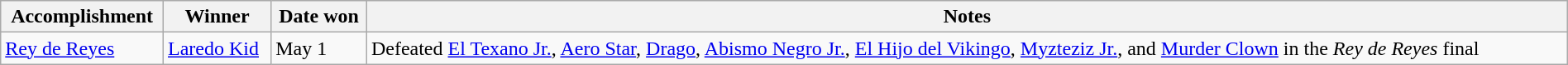<table class="wikitable" style="width:100%;">
<tr>
<th>Accomplishment</th>
<th>Winner</th>
<th>Date won</th>
<th>Notes</th>
</tr>
<tr>
<td><a href='#'>Rey de Reyes</a></td>
<td><a href='#'>Laredo Kid</a></td>
<td>May 1</td>
<td>Defeated <a href='#'>El Texano Jr.</a>, <a href='#'>Aero Star</a>, <a href='#'>Drago</a>, <a href='#'>Abismo Negro Jr.</a>, <a href='#'>El Hijo del Vikingo</a>, <a href='#'>Myzteziz Jr.</a>, and <a href='#'>Murder Clown</a> in the <em>Rey de Reyes</em> final</td>
</tr>
</table>
